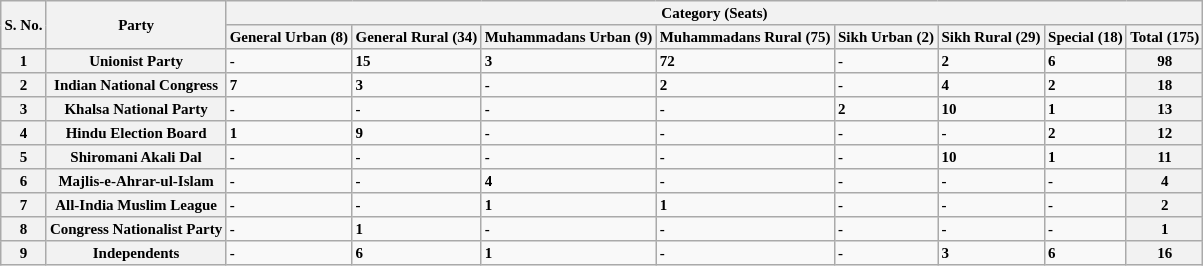<table class="wikitable" style="font-weight: bold; font-size: x-small; font-family: verdana">
<tr>
<th rowspan=2>S. No.</th>
<th rowspan=2>Party</th>
<th colspan=8>Category (Seats)</th>
</tr>
<tr>
<th>General Urban (8)</th>
<th>General Rural (34)</th>
<th>Muhammadans Urban (9)</th>
<th>Muhammadans Rural (75)</th>
<th>Sikh Urban (2)</th>
<th>Sikh Rural (29)</th>
<th>Special (18)</th>
<th>Total (175)</th>
</tr>
<tr>
<th>1</th>
<th><span>Unionist Party</span></th>
<td>-</td>
<td>15</td>
<td>3</td>
<td>72</td>
<td>-</td>
<td>2</td>
<td>6</td>
<th>98</th>
</tr>
<tr>
<th>2</th>
<th><span>Indian National Congress</span></th>
<td>7</td>
<td>3</td>
<td>-</td>
<td>2</td>
<td>-</td>
<td>4</td>
<td>2</td>
<th>18</th>
</tr>
<tr>
<th>3</th>
<th><span>Khalsa National Party</span></th>
<td>-</td>
<td>-</td>
<td>-</td>
<td>-</td>
<td>2</td>
<td>10</td>
<td>1</td>
<th>13</th>
</tr>
<tr>
<th>4</th>
<th><span>Hindu Election Board</span></th>
<td>1</td>
<td>9</td>
<td>-</td>
<td>-</td>
<td>-</td>
<td>-</td>
<td>2</td>
<th>12</th>
</tr>
<tr>
<th>5</th>
<th><span>Shiromani Akali Dal</span></th>
<td>-</td>
<td>-</td>
<td>-</td>
<td>-</td>
<td>-</td>
<td>10</td>
<td>1</td>
<th>11</th>
</tr>
<tr>
<th>6</th>
<th><span>Majlis-e-Ahrar-ul-Islam</span></th>
<td>-</td>
<td>-</td>
<td>4</td>
<td>-</td>
<td>-</td>
<td>-</td>
<td>-</td>
<th>4</th>
</tr>
<tr>
<th>7</th>
<th><span>All-India Muslim League</span></th>
<td>-</td>
<td>-</td>
<td>1</td>
<td>1</td>
<td>-</td>
<td>-</td>
<td>-</td>
<th>2</th>
</tr>
<tr>
<th>8</th>
<th><span>Congress Nationalist Party</span></th>
<td>-</td>
<td>1</td>
<td>-</td>
<td>-</td>
<td>-</td>
<td>-</td>
<td>-</td>
<th>1</th>
</tr>
<tr>
<th>9</th>
<th>Independents</th>
<td>-</td>
<td>6</td>
<td>1</td>
<td>-</td>
<td>-</td>
<td>3</td>
<td>6</td>
<th>16</th>
</tr>
</table>
